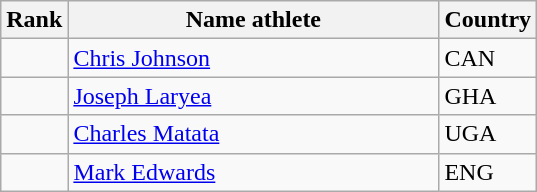<table class="wikitable">
<tr>
<th>Rank</th>
<th align="left" style="width: 15em">Name athlete</th>
<th>Country</th>
</tr>
<tr>
<td align="center"></td>
<td><a href='#'>Chris Johnson</a></td>
<td> CAN</td>
</tr>
<tr>
<td align="center"></td>
<td><a href='#'>Joseph Laryea</a></td>
<td> GHA</td>
</tr>
<tr>
<td align="center"></td>
<td><a href='#'>Charles Matata</a></td>
<td> UGA</td>
</tr>
<tr>
<td align="center"></td>
<td><a href='#'>Mark Edwards</a></td>
<td> ENG</td>
</tr>
</table>
